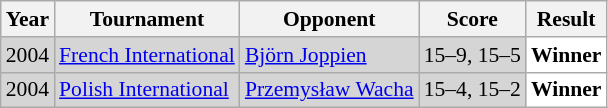<table class="sortable wikitable" style="font-size: 90%;">
<tr>
<th>Year</th>
<th>Tournament</th>
<th>Opponent</th>
<th>Score</th>
<th>Result</th>
</tr>
<tr style="background:#D5D5D5">
<td align="center">2004</td>
<td align="left"><a href='#'>French International</a></td>
<td align="left"> <a href='#'>Björn Joppien</a></td>
<td align="left">15–9, 15–5</td>
<td style="text-align:left; background:white"> <strong>Winner</strong></td>
</tr>
<tr style="background:#D5D5D5">
<td align="center">2004</td>
<td align="left"><a href='#'>Polish International</a></td>
<td align="left"> <a href='#'>Przemysław Wacha</a></td>
<td align="left">15–4, 15–2</td>
<td style="text-align:left; background:white"> <strong>Winner</strong></td>
</tr>
</table>
